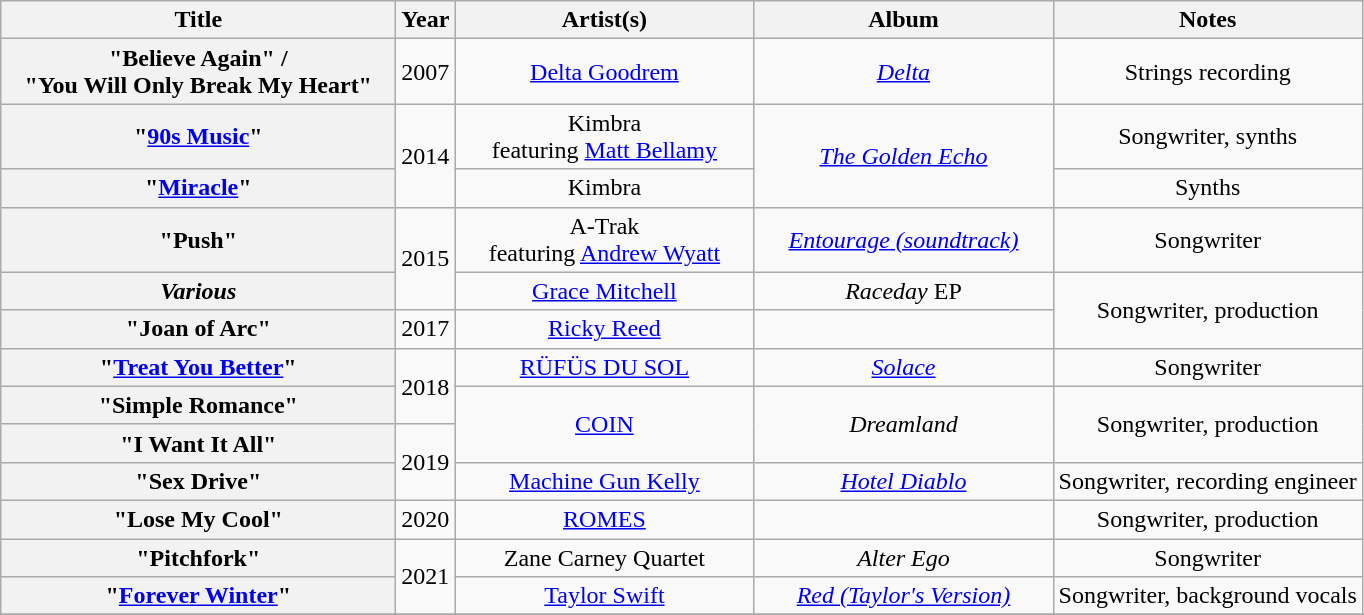<table class="wikitable plainrowheaders" style="text-align:center">
<tr>
<th scope="col" style="width:16em;">Title</th>
<th scope="col">Year</th>
<th scope="col" style="width:12em;">Artist(s)</th>
<th scope="col" style="width:12em;">Album</th>
<th scope="col">Notes</th>
</tr>
<tr>
<th scope="row">"Believe Again" /<br>"You Will Only Break My Heart"</th>
<td>2007</td>
<td><a href='#'>Delta Goodrem</a></td>
<td><em><a href='#'>Delta</a></em></td>
<td>Strings recording</td>
</tr>
<tr>
<th scope="row">"<a href='#'>90s Music</a>"</th>
<td rowspan="2">2014</td>
<td>Kimbra<br>featuring <a href='#'>Matt Bellamy</a></td>
<td rowspan="2"><em><a href='#'>The Golden Echo</a></em></td>
<td>Songwriter, synths</td>
</tr>
<tr>
<th scope="row">"<a href='#'>Miracle</a>"</th>
<td>Kimbra</td>
<td>Synths</td>
</tr>
<tr>
<th scope="row">"Push"</th>
<td rowspan="2">2015</td>
<td>A-Trak<br>featuring <a href='#'>Andrew Wyatt</a></td>
<td><em><a href='#'>Entourage (soundtrack)</a></em></td>
<td>Songwriter</td>
</tr>
<tr>
<th scope="row"><em>Various</em></th>
<td><a href='#'>Grace Mitchell</a></td>
<td><em>Raceday</em> EP</td>
<td rowspan="2">Songwriter, production</td>
</tr>
<tr>
<th scope="row">"Joan of Arc"</th>
<td>2017</td>
<td><a href='#'>Ricky Reed</a></td>
<td></td>
</tr>
<tr>
<th scope="row">"<a href='#'>Treat You Better</a>"</th>
<td rowspan="2">2018</td>
<td><a href='#'>RÜFÜS DU SOL</a></td>
<td><em><a href='#'>Solace</a></em></td>
<td>Songwriter</td>
</tr>
<tr>
<th scope="row">"Simple Romance"</th>
<td rowspan="2"><a href='#'>COIN</a></td>
<td rowspan="2"><em>Dreamland</em></td>
<td rowspan="2">Songwriter, production</td>
</tr>
<tr>
<th scope="row">"I Want It All"</th>
<td rowspan="2">2019</td>
</tr>
<tr>
<th scope="row">"Sex Drive"</th>
<td><a href='#'>Machine Gun Kelly</a></td>
<td><em><a href='#'>Hotel Diablo</a></em></td>
<td>Songwriter, recording engineer</td>
</tr>
<tr>
<th scope="row">"Lose My Cool"</th>
<td>2020</td>
<td><a href='#'>ROMES</a></td>
<td></td>
<td>Songwriter, production</td>
</tr>
<tr>
<th scope="row">"Pitchfork"</th>
<td rowspan="2">2021</td>
<td>Zane Carney Quartet</td>
<td><em>Alter Ego</em></td>
<td>Songwriter</td>
</tr>
<tr>
<th scope="row">"<a href='#'>Forever Winter</a>"</th>
<td><a href='#'>Taylor Swift</a></td>
<td><em><a href='#'>Red (Taylor's Version)</a></em></td>
<td>Songwriter, background vocals</td>
</tr>
<tr>
</tr>
</table>
